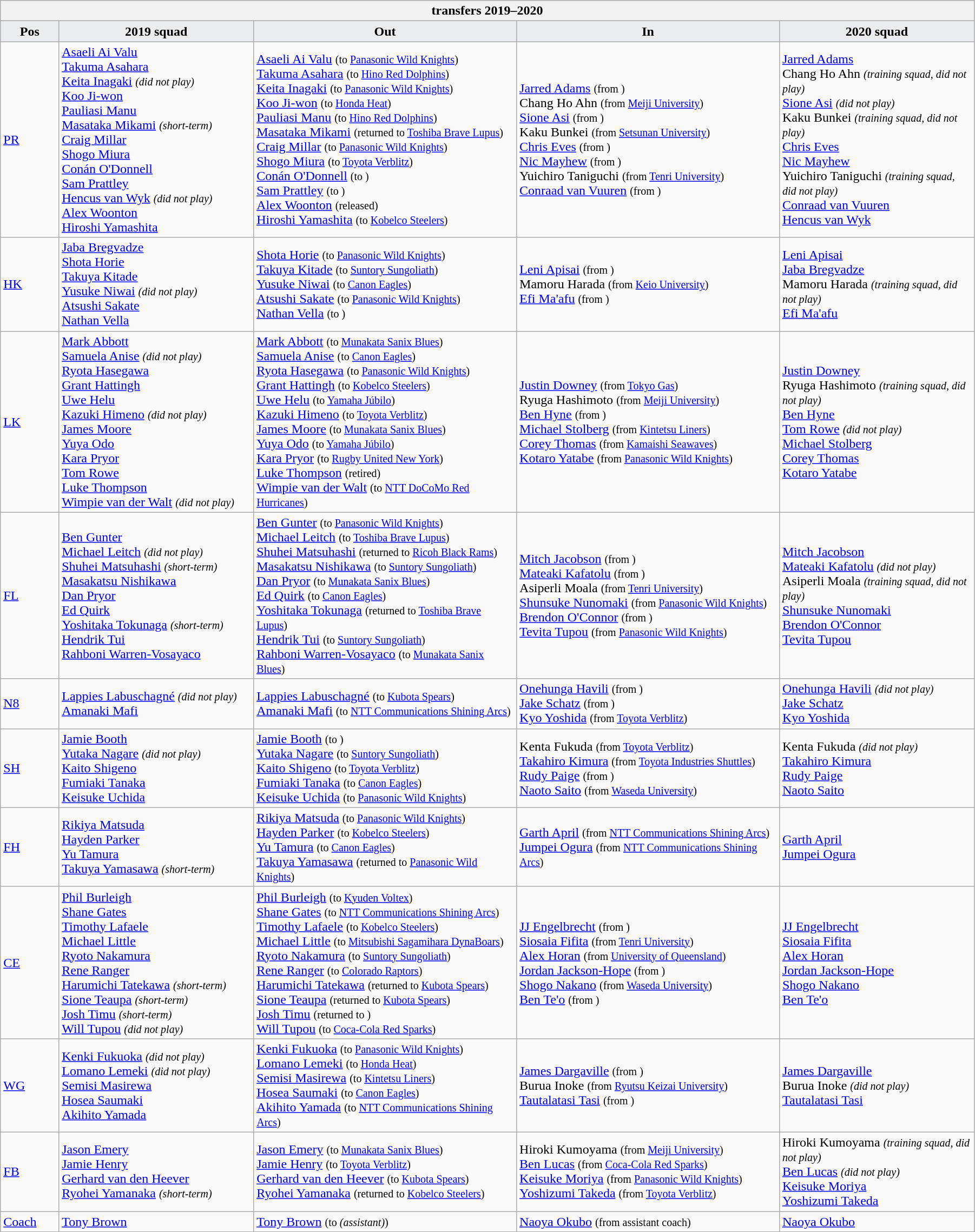<table class="wikitable" style="text-align: left; width:95%">
<tr>
<th colspan="100%"> transfers 2019–2020</th>
</tr>
<tr>
<th style="background:#ebecf0; width:6%;">Pos</th>
<th style="background:#ebecf0; width:20%;">2019 squad</th>
<th style="background:#ebecf0; width:27%;">Out</th>
<th style="background:#ebecf0; width:27%;">In</th>
<th style="background:#ebecf0; width:20%;">2020 squad</th>
</tr>
<tr>
<td><a href='#'>PR</a></td>
<td> <a href='#'>Asaeli Ai Valu</a> <br> <a href='#'>Takuma Asahara</a> <br> <a href='#'>Keita Inagaki</a> <small><em>(did not play)</em></small> <br> <a href='#'>Koo Ji-won</a> <br> <a href='#'>Pauliasi Manu</a> <br> <a href='#'>Masataka Mikami</a> <small><em>(short-term)</em></small> <br> <a href='#'>Craig Millar</a> <br> <a href='#'>Shogo Miura</a> <br> <a href='#'>Conán O'Donnell</a> <br> <a href='#'>Sam Prattley</a> <br> <a href='#'>Hencus van Wyk</a> <small><em>(did not play)</em></small> <br> <a href='#'>Alex Woonton</a> <br> <a href='#'>Hiroshi Yamashita</a></td>
<td>  <a href='#'>Asaeli Ai Valu</a> <small>(to <a href='#'>Panasonic Wild Knights</a>)</small> <br>  <a href='#'>Takuma Asahara</a> <small>(to <a href='#'>Hino Red Dolphins</a>)</small> <br>  <a href='#'>Keita Inagaki</a> <small>(to <a href='#'>Panasonic Wild Knights</a>)</small> <br>  <a href='#'>Koo Ji-won</a> <small>(to <a href='#'>Honda Heat</a>)</small> <br>  <a href='#'>Pauliasi Manu</a> <small>(to <a href='#'>Hino Red Dolphins</a>)</small> <br>  <a href='#'>Masataka Mikami</a> <small>(returned to <a href='#'>Toshiba Brave Lupus</a>)</small> <br>  <a href='#'>Craig Millar</a> <small>(to <a href='#'>Panasonic Wild Knights</a>)</small> <br>  <a href='#'>Shogo Miura</a> <small>(to <a href='#'>Toyota Verblitz</a>)</small> <br>  <a href='#'>Conán O'Donnell</a> <small>(to )</small> <br>  <a href='#'>Sam Prattley</a> <small>(to )</small> <br>  <a href='#'>Alex Woonton</a> <small>(released)</small> <br>  <a href='#'>Hiroshi Yamashita</a> <small>(to <a href='#'>Kobelco Steelers</a>)</small></td>
<td>  <a href='#'>Jarred Adams</a> <small>(from )</small> <br>  Chang Ho Ahn <small>(from <a href='#'>Meiji University</a>)</small> <br>  <a href='#'>Sione Asi</a> <small>(from )</small> <br>  Kaku Bunkei <small>(from <a href='#'>Setsunan University</a>)</small> <br>  <a href='#'>Chris Eves</a> <small>(from )</small> <br>  <a href='#'>Nic Mayhew</a> <small>(from )</small> <br>  Yuichiro Taniguchi <small>(from <a href='#'>Tenri University</a>)</small> <br>  <a href='#'>Conraad van Vuuren</a> <small>(from )</small></td>
<td> <a href='#'>Jarred Adams</a> <br> Chang Ho Ahn <small><em>(training squad, did not play)</em></small> <br> <a href='#'>Sione Asi</a> <small><em>(did not play)</em></small> <br> Kaku Bunkei <small><em>(training squad, did not play)</em></small> <br> <a href='#'>Chris Eves</a> <br> <a href='#'>Nic Mayhew</a> <br> Yuichiro Taniguchi <small><em>(training squad, did not play)</em></small> <br> <a href='#'>Conraad van Vuuren</a> <br> <a href='#'>Hencus van Wyk</a></td>
</tr>
<tr>
<td><a href='#'>HK</a></td>
<td> <a href='#'>Jaba Bregvadze</a> <br> <a href='#'>Shota Horie</a> <br> <a href='#'>Takuya Kitade</a> <br> <a href='#'>Yusuke Niwai</a> <small><em>(did not play)</em></small> <br> <a href='#'>Atsushi Sakate</a> <br> <a href='#'>Nathan Vella</a></td>
<td>  <a href='#'>Shota Horie</a> <small>(to <a href='#'>Panasonic Wild Knights</a>)</small> <br>  <a href='#'>Takuya Kitade</a> <small>(to <a href='#'>Suntory Sungoliath</a>)</small> <br>  <a href='#'>Yusuke Niwai</a> <small>(to <a href='#'>Canon Eagles</a>)</small> <br>  <a href='#'>Atsushi Sakate</a> <small>(to <a href='#'>Panasonic Wild Knights</a>)</small> <br>  <a href='#'>Nathan Vella</a> <small>(to )</small></td>
<td>  <a href='#'>Leni Apisai</a> <small>(from )</small> <br>  Mamoru Harada <small>(from <a href='#'>Keio University</a>)</small> <br>  <a href='#'>Efi Ma'afu</a> <small>(from )</small></td>
<td> <a href='#'>Leni Apisai</a> <br> <a href='#'>Jaba Bregvadze</a> <br> Mamoru Harada <small><em>(training squad, did not play)</em></small> <br> <a href='#'>Efi Ma'afu</a></td>
</tr>
<tr>
<td><a href='#'>LK</a></td>
<td> <a href='#'>Mark Abbott</a> <br> <a href='#'>Samuela Anise</a> <small><em>(did not play)</em></small> <br> <a href='#'>Ryota Hasegawa</a> <br> <a href='#'>Grant Hattingh</a> <br> <a href='#'>Uwe Helu</a> <br> <a href='#'>Kazuki Himeno</a> <small><em>(did not play)</em></small> <br> <a href='#'>James Moore</a> <br> <a href='#'>Yuya Odo</a> <br> <a href='#'>Kara Pryor</a> <br> <a href='#'>Tom Rowe</a> <br> <a href='#'>Luke Thompson</a> <br> <a href='#'>Wimpie van der Walt</a> <small><em>(did not play)</em></small></td>
<td>  <a href='#'>Mark Abbott</a> <small>(to <a href='#'>Munakata Sanix Blues</a>)</small> <br>  <a href='#'>Samuela Anise</a> <small>(to <a href='#'>Canon Eagles</a>)</small> <br>  <a href='#'>Ryota Hasegawa</a> <small>(to <a href='#'>Panasonic Wild Knights</a>)</small> <br>  <a href='#'>Grant Hattingh</a> <small>(to <a href='#'>Kobelco Steelers</a>)</small> <br>  <a href='#'>Uwe Helu</a> <small>(to <a href='#'>Yamaha Júbilo</a>)</small> <br>  <a href='#'>Kazuki Himeno</a> <small>(to <a href='#'>Toyota Verblitz</a>)</small> <br>  <a href='#'>James Moore</a> <small>(to <a href='#'>Munakata Sanix Blues</a>)</small> <br>  <a href='#'>Yuya Odo</a> <small>(to <a href='#'>Yamaha Júbilo</a>)</small> <br>  <a href='#'>Kara Pryor</a> <small>(to  <a href='#'>Rugby United New York</a>)</small> <br>  <a href='#'>Luke Thompson</a> <small>(retired)</small> <br>  <a href='#'>Wimpie van der Walt</a> <small>(to <a href='#'>NTT DoCoMo Red Hurricanes</a>)</small></td>
<td>  <a href='#'>Justin Downey</a> <small>(from <a href='#'>Tokyo Gas</a>)</small> <br>  Ryuga Hashimoto <small>(from <a href='#'>Meiji University</a>)</small> <br>  <a href='#'>Ben Hyne</a> <small>(from )</small> <br>  <a href='#'>Michael Stolberg</a> <small>(from <a href='#'>Kintetsu Liners</a>)</small> <br>  <a href='#'>Corey Thomas</a> <small>(from <a href='#'>Kamaishi Seawaves</a>)</small> <br>  <a href='#'>Kotaro Yatabe</a> <small>(from <a href='#'>Panasonic Wild Knights</a>)</small></td>
<td> <a href='#'>Justin Downey</a> <br> Ryuga Hashimoto <small><em>(training squad, did not play)</em></small> <br> <a href='#'>Ben Hyne</a> <br> <a href='#'>Tom Rowe</a> <small><em>(did not play)</em></small> <br> <a href='#'>Michael Stolberg</a> <br> <a href='#'>Corey Thomas</a> <br> <a href='#'>Kotaro Yatabe</a></td>
</tr>
<tr>
<td><a href='#'>FL</a></td>
<td> <a href='#'>Ben Gunter</a> <br> <a href='#'>Michael Leitch</a> <small><em>(did not play)</em></small> <br> <a href='#'>Shuhei Matsuhashi</a> <small><em>(short-term)</em></small> <br> <a href='#'>Masakatsu Nishikawa</a> <br> <a href='#'>Dan Pryor</a> <br> <a href='#'>Ed Quirk</a> <br> <a href='#'>Yoshitaka Tokunaga</a> <small><em>(short-term)</em></small> <br> <a href='#'>Hendrik Tui</a> <br> <a href='#'>Rahboni Warren-Vosayaco</a></td>
<td>  <a href='#'>Ben Gunter</a> <small>(to <a href='#'>Panasonic Wild Knights</a>)</small> <br>  <a href='#'>Michael Leitch</a> <small>(to <a href='#'>Toshiba Brave Lupus</a>)</small> <br>  <a href='#'>Shuhei Matsuhashi</a> <small>(returned to <a href='#'>Ricoh Black Rams</a>)</small> <br>  <a href='#'>Masakatsu Nishikawa</a> <small>(to <a href='#'>Suntory Sungoliath</a>)</small> <br>  <a href='#'>Dan Pryor</a> <small>(to <a href='#'>Munakata Sanix Blues</a>)</small> <br>  <a href='#'>Ed Quirk</a> <small>(to <a href='#'>Canon Eagles</a>)</small> <br>  <a href='#'>Yoshitaka Tokunaga</a> <small>(returned to <a href='#'>Toshiba Brave Lupus</a>)</small> <br>  <a href='#'>Hendrik Tui</a> <small>(to <a href='#'>Suntory Sungoliath</a>)</small> <br>  <a href='#'>Rahboni Warren-Vosayaco</a> <small>(to <a href='#'>Munakata Sanix Blues</a>)</small></td>
<td>  <a href='#'>Mitch Jacobson</a> <small>(from )</small> <br>  <a href='#'>Mateaki Kafatolu</a> <small>(from )</small> <br>  Asiperli Moala <small>(from <a href='#'>Tenri University</a>)</small> <br>  <a href='#'>Shunsuke Nunomaki</a> <small>(from <a href='#'>Panasonic Wild Knights</a>)</small> <br>  <a href='#'>Brendon O'Connor</a> <small>(from )</small> <br>  <a href='#'>Tevita Tupou</a> <small>(from <a href='#'>Panasonic Wild Knights</a>)</small></td>
<td> <a href='#'>Mitch Jacobson</a> <br> <a href='#'>Mateaki Kafatolu</a> <small><em>(did not play)</em></small> <br> Asiperli Moala <small><em>(training squad, did not play)</em></small> <br> <a href='#'>Shunsuke Nunomaki</a> <br> <a href='#'>Brendon O'Connor</a> <br> <a href='#'>Tevita Tupou</a></td>
</tr>
<tr>
<td><a href='#'>N8</a></td>
<td> <a href='#'>Lappies Labuschagné</a> <small><em>(did not play)</em></small> <br> <a href='#'>Amanaki Mafi</a></td>
<td>  <a href='#'>Lappies Labuschagné</a> <small>(to <a href='#'>Kubota Spears</a>)</small> <br>  <a href='#'>Amanaki Mafi</a> <small>(to <a href='#'>NTT Communications Shining Arcs</a>)</small></td>
<td>  <a href='#'>Onehunga Havili</a> <small>(from )</small> <br>  <a href='#'>Jake Schatz</a> <small>(from )</small> <br>  <a href='#'>Kyo Yoshida</a> <small>(from <a href='#'>Toyota Verblitz</a>)</small></td>
<td> <a href='#'>Onehunga Havili</a> <small><em>(did not play)</em></small> <br> <a href='#'>Jake Schatz</a> <br> <a href='#'>Kyo Yoshida</a></td>
</tr>
<tr>
<td><a href='#'>SH</a></td>
<td> <a href='#'>Jamie Booth</a> <br> <a href='#'>Yutaka Nagare</a> <small><em>(did not play)</em></small> <br> <a href='#'>Kaito Shigeno</a> <br> <a href='#'>Fumiaki Tanaka</a> <br> <a href='#'>Keisuke Uchida</a></td>
<td>  <a href='#'>Jamie Booth</a> <small>(to )</small> <br>  <a href='#'>Yutaka Nagare</a> <small>(to <a href='#'>Suntory Sungoliath</a>)</small> <br>  <a href='#'>Kaito Shigeno</a> <small>(to <a href='#'>Toyota Verblitz</a>)</small> <br>  <a href='#'>Fumiaki Tanaka</a> <small>(to <a href='#'>Canon Eagles</a>)</small> <br>  <a href='#'>Keisuke Uchida</a> <small>(to <a href='#'>Panasonic Wild Knights</a>)</small></td>
<td>  Kenta Fukuda <small>(from <a href='#'>Toyota Verblitz</a>)</small> <br>  <a href='#'>Takahiro Kimura</a> <small>(from <a href='#'>Toyota Industries Shuttles</a>)</small> <br>  <a href='#'>Rudy Paige</a> <small>(from )</small> <br>  <a href='#'>Naoto Saito</a> <small>(from <a href='#'>Waseda University</a>)</small></td>
<td> Kenta Fukuda <small><em>(did not play)</em></small> <br> <a href='#'>Takahiro Kimura</a> <br> <a href='#'>Rudy Paige</a> <br> <a href='#'>Naoto Saito</a></td>
</tr>
<tr>
<td><a href='#'>FH</a></td>
<td> <a href='#'>Rikiya Matsuda</a> <br> <a href='#'>Hayden Parker</a> <br> <a href='#'>Yu Tamura</a> <br> <a href='#'>Takuya Yamasawa</a> <small><em>(short-term)</em></small></td>
<td>  <a href='#'>Rikiya Matsuda</a> <small>(to <a href='#'>Panasonic Wild Knights</a>)</small> <br>  <a href='#'>Hayden Parker</a> <small>(to <a href='#'>Kobelco Steelers</a>)</small> <br>  <a href='#'>Yu Tamura</a> <small>(to <a href='#'>Canon Eagles</a>)</small> <br>  <a href='#'>Takuya Yamasawa</a> <small>(returned to <a href='#'>Panasonic Wild Knights</a>)</small></td>
<td>  <a href='#'>Garth April</a> <small>(from <a href='#'>NTT Communications Shining Arcs</a>)</small> <br>  <a href='#'>Jumpei Ogura</a> <small>(from <a href='#'>NTT Communications Shining Arcs</a>)</small></td>
<td> <a href='#'>Garth April</a> <br> <a href='#'>Jumpei Ogura</a></td>
</tr>
<tr>
<td><a href='#'>CE</a></td>
<td> <a href='#'>Phil Burleigh</a> <br> <a href='#'>Shane Gates</a> <br> <a href='#'>Timothy Lafaele</a> <br> <a href='#'>Michael Little</a> <br> <a href='#'>Ryoto Nakamura</a> <br> <a href='#'>Rene Ranger</a> <br> <a href='#'>Harumichi Tatekawa</a> <small><em>(short-term)</em></small> <br> <a href='#'>Sione Teaupa</a> <small><em>(short-term)</em></small> <br> <a href='#'>Josh Timu</a> <small><em>(short-term)</em></small> <br> <a href='#'>Will Tupou</a> <small><em>(did not play)</em></small></td>
<td>  <a href='#'>Phil Burleigh</a> <small>(to <a href='#'>Kyuden Voltex</a>)</small> <br>  <a href='#'>Shane Gates</a> <small>(to <a href='#'>NTT Communications Shining Arcs</a>)</small> <br>  <a href='#'>Timothy Lafaele</a> <small>(to <a href='#'>Kobelco Steelers</a>)</small> <br>  <a href='#'>Michael Little</a> <small>(to <a href='#'>Mitsubishi Sagamihara DynaBoars</a>)</small> <br>  <a href='#'>Ryoto Nakamura</a> <small>(to <a href='#'>Suntory Sungoliath</a>)</small> <br>  <a href='#'>Rene Ranger</a> <small>(to  <a href='#'>Colorado Raptors</a>)</small> <br>  <a href='#'>Harumichi Tatekawa</a> <small>(returned to <a href='#'>Kubota Spears</a>)</small> <br>  <a href='#'>Sione Teaupa</a> <small>(returned to <a href='#'>Kubota Spears</a>)</small> <br>  <a href='#'>Josh Timu</a> <small>(returned to )</small> <br>  <a href='#'>Will Tupou</a> <small>(to <a href='#'>Coca-Cola Red Sparks</a>)</small></td>
<td>  <a href='#'>JJ Engelbrecht</a> <small>(from )</small> <br>  <a href='#'>Siosaia Fifita</a> <small>(from <a href='#'>Tenri University</a>)</small> <br>  <a href='#'>Alex Horan</a> <small>(from  <a href='#'>University of Queensland</a>)</small> <br>  <a href='#'>Jordan Jackson-Hope</a> <small>(from )</small> <br>  <a href='#'>Shogo Nakano</a> <small>(from <a href='#'>Waseda University</a>)</small> <br>  <a href='#'>Ben Te'o</a> <small>(from )</small></td>
<td> <a href='#'>JJ Engelbrecht</a> <br> <a href='#'>Siosaia Fifita</a> <br> <a href='#'>Alex Horan</a> <br> <a href='#'>Jordan Jackson-Hope</a> <br> <a href='#'>Shogo Nakano</a> <br> <a href='#'>Ben Te'o</a></td>
</tr>
<tr>
<td><a href='#'>WG</a></td>
<td> <a href='#'>Kenki Fukuoka</a> <small><em>(did not play)</em></small> <br> <a href='#'>Lomano Lemeki</a> <small><em>(did not play)</em></small> <br> <a href='#'>Semisi Masirewa</a> <br> <a href='#'>Hosea Saumaki</a> <br> <a href='#'>Akihito Yamada</a></td>
<td>  <a href='#'>Kenki Fukuoka</a> <small>(to <a href='#'>Panasonic Wild Knights</a>)</small> <br>  <a href='#'>Lomano Lemeki</a> <small>(to <a href='#'>Honda Heat</a>)</small> <br>  <a href='#'>Semisi Masirewa</a> <small>(to <a href='#'>Kintetsu Liners</a>)</small> <br>  <a href='#'>Hosea Saumaki</a> <small>(to <a href='#'>Canon Eagles</a>)</small> <br>  <a href='#'>Akihito Yamada</a> <small>(to <a href='#'>NTT Communications Shining Arcs</a>)</small></td>
<td>  <a href='#'>James Dargaville</a> <small>(from )</small> <br>  Burua Inoke <small>(from <a href='#'>Ryutsu Keizai University</a>)</small> <br>  <a href='#'>Tautalatasi Tasi</a> <small>(from )</small></td>
<td> <a href='#'>James Dargaville</a> <br> Burua Inoke <small><em>(did not play)</em></small> <br> <a href='#'>Tautalatasi Tasi</a></td>
</tr>
<tr>
<td><a href='#'>FB</a></td>
<td> <a href='#'>Jason Emery</a> <br> <a href='#'>Jamie Henry</a> <br> <a href='#'>Gerhard van den Heever</a> <br> <a href='#'>Ryohei Yamanaka</a> <small><em>(short-term)</em></small></td>
<td>  <a href='#'>Jason Emery</a> <small>(to <a href='#'>Munakata Sanix Blues</a>)</small> <br>  <a href='#'>Jamie Henry</a> <small>(to <a href='#'>Toyota Verblitz</a>)</small> <br>  <a href='#'>Gerhard van den Heever</a> <small>(to <a href='#'>Kubota Spears</a>)</small> <br>  <a href='#'>Ryohei Yamanaka</a> <small>(returned to <a href='#'>Kobelco Steelers</a>)</small></td>
<td>  Hiroki Kumoyama <small>(from <a href='#'>Meiji University</a>)</small> <br>  <a href='#'>Ben Lucas</a> <small>(from <a href='#'>Coca-Cola Red Sparks</a>)</small> <br>  <a href='#'>Keisuke Moriya</a> <small>(from <a href='#'>Panasonic Wild Knights</a>)</small> <br>  <a href='#'>Yoshizumi Takeda</a> <small>(from <a href='#'>Toyota Verblitz</a>)</small></td>
<td> Hiroki Kumoyama <small><em>(training squad, did not play)</em></small> <br> <a href='#'>Ben Lucas</a> <small><em>(did not play)</em></small> <br> <a href='#'>Keisuke Moriya</a> <br> <a href='#'>Yoshizumi Takeda</a></td>
</tr>
<tr>
<td><a href='#'>Coach</a></td>
<td> <a href='#'>Tony Brown</a></td>
<td>  <a href='#'>Tony Brown</a> <small>(to  <em>(assistant)</em>)</small></td>
<td>  <a href='#'>Naoya Okubo</a> <small>(from assistant coach)</small></td>
<td> <a href='#'>Naoya Okubo</a></td>
</tr>
</table>
